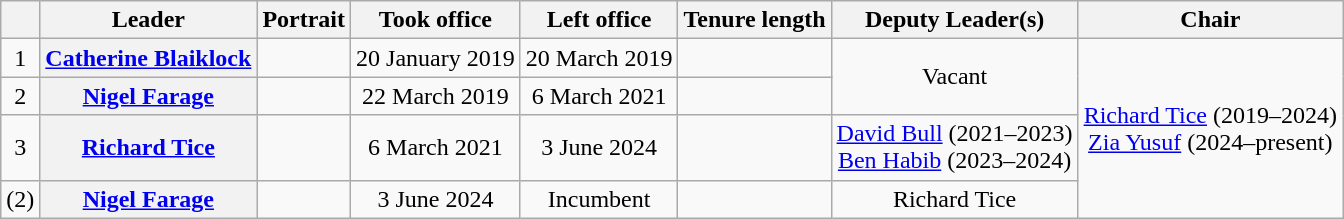<table class="wikitable plainrowheaders" style="text-align: center;">
<tr>
<th scope="col"></th>
<th scope="col">Leader <br> </th>
<th scope="col">Portrait</th>
<th scope="col">Took office</th>
<th scope="col">Left office</th>
<th scope="col">Tenure length</th>
<th scope="col">Deputy Leader(s)</th>
<th scope="col">Chair</th>
</tr>
<tr>
<td>1</td>
<th scope="row"><a href='#'>Catherine Blaiklock</a><br></th>
<td></td>
<td>20 January 2019</td>
<td>20 March 2019</td>
<td></td>
<td rowspan="2">Vacant</td>
<td rowspan="4"><a href='#'>Richard Tice</a> (2019–2024)<br> <a href='#'>Zia Yusuf</a> (2024–present)</td>
</tr>
<tr>
<td>2</td>
<th scope="row"><a href='#'>Nigel Farage</a><br></th>
<td></td>
<td>22 March 2019</td>
<td>6 March 2021</td>
<td></td>
</tr>
<tr>
<td>3</td>
<th scope="row"><a href='#'>Richard Tice</a><br></th>
<td></td>
<td>6 March 2021</td>
<td>3 June 2024</td>
<td></td>
<td><a href='#'>David Bull</a> (2021–2023) <br> <a href='#'>Ben Habib</a> (2023–2024)</td>
</tr>
<tr>
<td>(2)</td>
<th scope="row"><a href='#'>Nigel Farage</a><br></th>
<td></td>
<td>3 June 2024</td>
<td>Incumbent</td>
<td></td>
<td>Richard Tice</td>
</tr>
</table>
